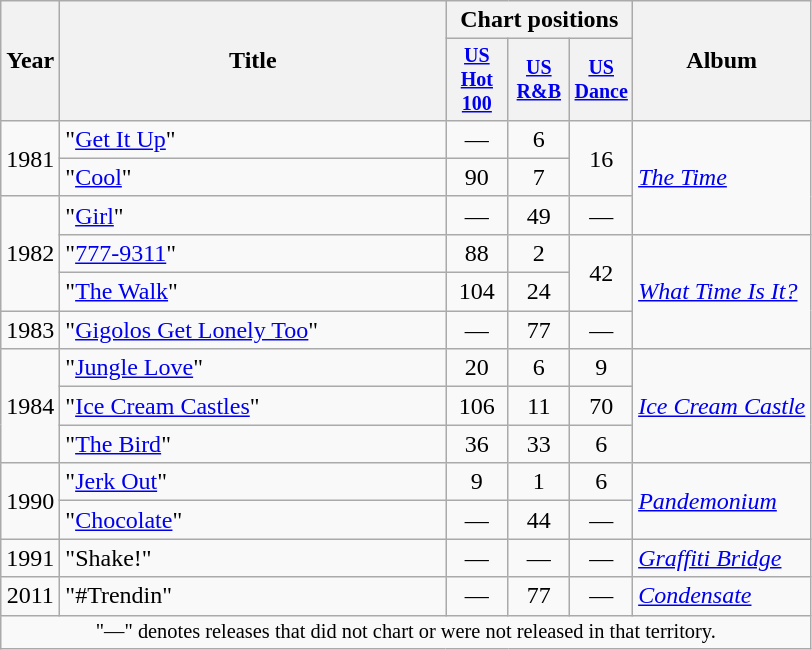<table class="wikitable" style=text-align:center;>
<tr>
<th rowspan="2">Year</th>
<th rowspan="2" style="width:250px;">Title</th>
<th colspan="3">Chart positions</th>
<th rowspan="2">Album</th>
</tr>
<tr style="font-size:smaller;">
<th style="width:35px;"><a href='#'>US Hot 100</a><br></th>
<th style="width:35px;"><a href='#'>US R&B</a><br></th>
<th style="width:35px;"><a href='#'>US Dance</a><br></th>
</tr>
<tr>
<td rowspan="2">1981</td>
<td align="left">"<a href='#'>Get It Up</a>"</td>
<td>—</td>
<td>6</td>
<td rowspan="2">16</td>
<td style="text-align:left;" rowspan="3"><em><a href='#'>The Time</a></em></td>
</tr>
<tr>
<td align="left">"<a href='#'>Cool</a>"</td>
<td>90</td>
<td>7</td>
</tr>
<tr>
<td rowspan="3">1982</td>
<td align="left">"<a href='#'>Girl</a>"</td>
<td>—</td>
<td>49</td>
<td>—</td>
</tr>
<tr>
<td align="left">"<a href='#'>777-9311</a>"</td>
<td>88</td>
<td>2</td>
<td rowspan="2">42</td>
<td style="text-align:left;" rowspan="3"><em><a href='#'>What Time Is It?</a></em></td>
</tr>
<tr>
<td align="left">"<a href='#'>The Walk</a>"</td>
<td>104</td>
<td>24</td>
</tr>
<tr>
<td>1983</td>
<td align="left">"<a href='#'>Gigolos Get Lonely Too</a>"</td>
<td>—</td>
<td>77</td>
<td>—</td>
</tr>
<tr>
<td rowspan="3">1984</td>
<td align="left">"<a href='#'>Jungle Love</a>"</td>
<td>20</td>
<td>6</td>
<td>9</td>
<td style="text-align:left;" rowspan="3"><em><a href='#'>Ice Cream Castle</a></em></td>
</tr>
<tr>
<td align="left">"<a href='#'>Ice Cream Castles</a>"</td>
<td>106</td>
<td>11</td>
<td>70</td>
</tr>
<tr>
<td align="left">"<a href='#'>The Bird</a>"</td>
<td>36</td>
<td>33</td>
<td>6</td>
</tr>
<tr>
<td rowspan="2">1990</td>
<td align="left">"<a href='#'>Jerk Out</a>"</td>
<td>9</td>
<td>1</td>
<td>6</td>
<td style="text-align:left;" rowspan="2"><em><a href='#'>Pandemonium</a></em></td>
</tr>
<tr>
<td align="left">"<a href='#'>Chocolate</a>"</td>
<td>—</td>
<td>44</td>
<td>—</td>
</tr>
<tr>
<td>1991</td>
<td align="left">"Shake!"</td>
<td>—</td>
<td>—</td>
<td>—</td>
<td style="text-align:left;" rowspan="1"><em><a href='#'>Graffiti Bridge</a></em></td>
</tr>
<tr>
<td>2011</td>
<td align="left">"#Trendin"</td>
<td>—</td>
<td>77</td>
<td>—</td>
<td style="text-align:left;"><em><a href='#'>Condensate</a></em></td>
</tr>
<tr>
<td colspan="6" style="text-align:center; font-size:85%">"—" denotes releases that did not chart or were not released in that territory.</td>
</tr>
</table>
